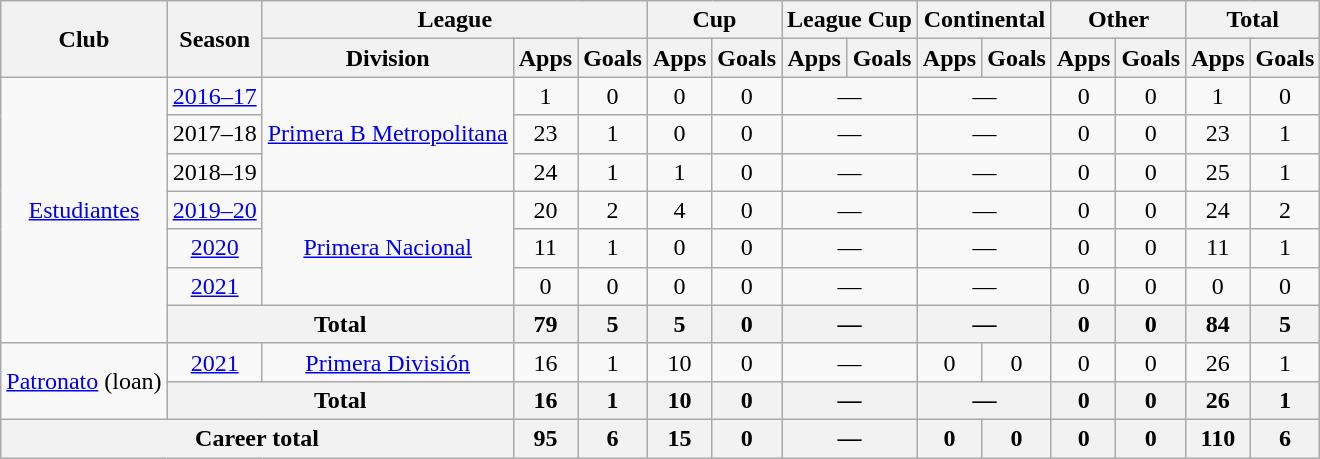<table class="wikitable" style="text-align:center">
<tr>
<th rowspan="2">Club</th>
<th rowspan="2">Season</th>
<th colspan="3">League</th>
<th colspan="2">Cup</th>
<th colspan="2">League Cup</th>
<th colspan="2">Continental</th>
<th colspan="2">Other</th>
<th colspan="2">Total</th>
</tr>
<tr>
<th>Division</th>
<th>Apps</th>
<th>Goals</th>
<th>Apps</th>
<th>Goals</th>
<th>Apps</th>
<th>Goals</th>
<th>Apps</th>
<th>Goals</th>
<th>Apps</th>
<th>Goals</th>
<th>Apps</th>
<th>Goals</th>
</tr>
<tr>
<td rowspan="7"><a href='#'>Estudiantes</a></td>
<td><a href='#'>2016–17</a></td>
<td rowspan="3"><a href='#'>Primera B Metropolitana</a></td>
<td>1</td>
<td>0</td>
<td>0</td>
<td>0</td>
<td colspan="2">—</td>
<td colspan="2">—</td>
<td>0</td>
<td>0</td>
<td>1</td>
<td>0</td>
</tr>
<tr>
<td>2017–18</td>
<td>23</td>
<td>1</td>
<td>0</td>
<td>0</td>
<td colspan="2">—</td>
<td colspan="2">—</td>
<td>0</td>
<td>0</td>
<td>23</td>
<td>1</td>
</tr>
<tr>
<td>2018–19</td>
<td>24</td>
<td>1</td>
<td>1</td>
<td>0</td>
<td colspan="2">—</td>
<td colspan="2">—</td>
<td>0</td>
<td>0</td>
<td>25</td>
<td>1</td>
</tr>
<tr>
<td><a href='#'>2019–20</a></td>
<td rowspan="3"><a href='#'>Primera Nacional</a></td>
<td>20</td>
<td>2</td>
<td>4</td>
<td>0</td>
<td colspan="2">—</td>
<td colspan="2">—</td>
<td>0</td>
<td>0</td>
<td>24</td>
<td>2</td>
</tr>
<tr>
<td><a href='#'>2020</a></td>
<td>11</td>
<td>1</td>
<td>0</td>
<td>0</td>
<td colspan="2">—</td>
<td colspan="2">—</td>
<td>0</td>
<td>0</td>
<td>11</td>
<td>1</td>
</tr>
<tr>
<td><a href='#'>2021</a></td>
<td>0</td>
<td>0</td>
<td>0</td>
<td>0</td>
<td colspan="2">—</td>
<td colspan="2">—</td>
<td>0</td>
<td>0</td>
<td>0</td>
<td>0</td>
</tr>
<tr>
<th colspan="2">Total</th>
<th>79</th>
<th>5</th>
<th>5</th>
<th>0</th>
<th colspan="2">—</th>
<th colspan="2">—</th>
<th>0</th>
<th>0</th>
<th>84</th>
<th>5</th>
</tr>
<tr>
<td rowspan="2"><a href='#'>Patronato</a> (loan)</td>
<td><a href='#'>2021</a></td>
<td rowspan="1"><a href='#'>Primera División</a></td>
<td>16</td>
<td>1</td>
<td>10</td>
<td>0</td>
<td colspan="2">—</td>
<td>0</td>
<td>0</td>
<td>0</td>
<td>0</td>
<td>26</td>
<td>1</td>
</tr>
<tr>
<th colspan="2">Total</th>
<th>16</th>
<th>1</th>
<th>10</th>
<th>0</th>
<th colspan="2">—</th>
<th colspan="2">—</th>
<th>0</th>
<th>0</th>
<th>26</th>
<th>1</th>
</tr>
<tr>
<th colspan="3">Career total</th>
<th>95</th>
<th>6</th>
<th>15</th>
<th>0</th>
<th colspan="2">—</th>
<th>0</th>
<th>0</th>
<th>0</th>
<th>0</th>
<th>110</th>
<th>6</th>
</tr>
</table>
